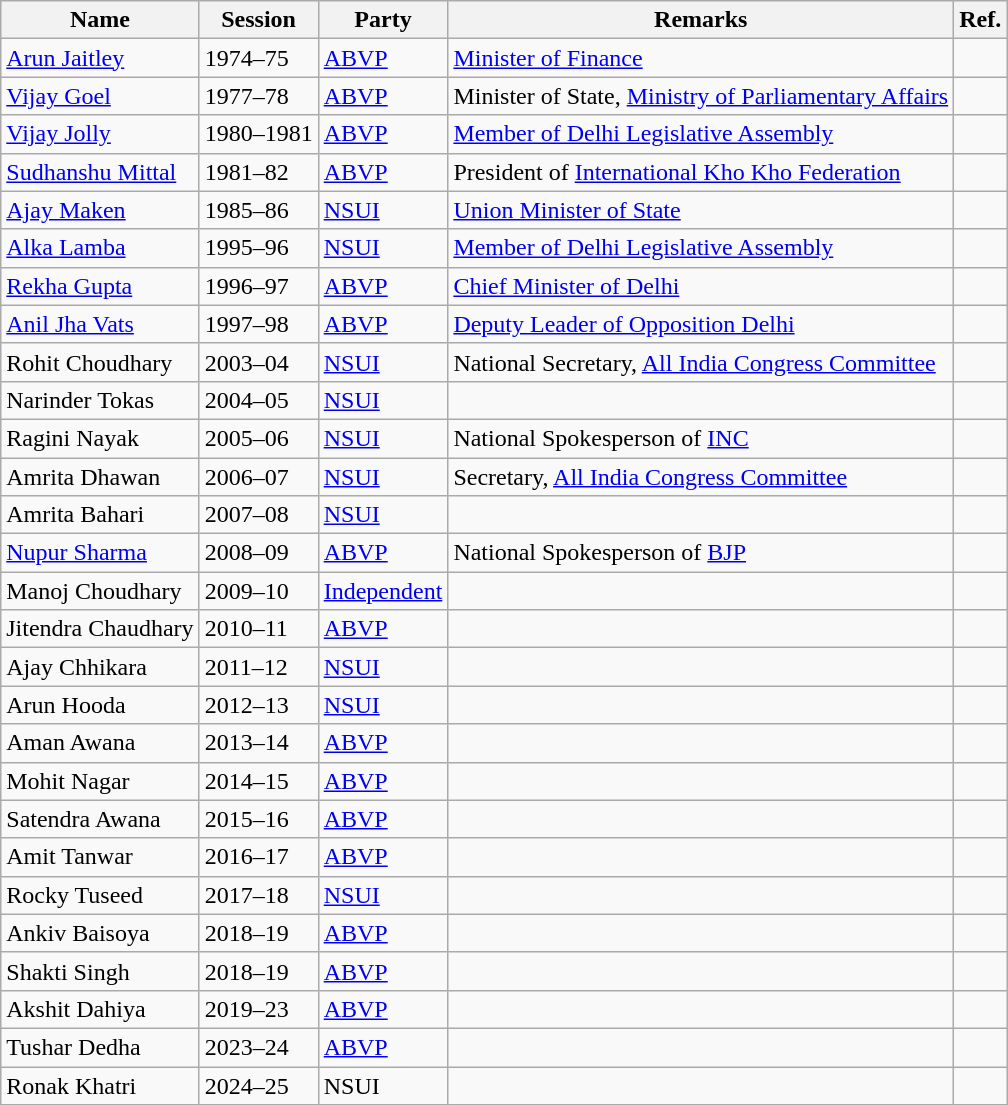<table class="wikitable sortable">
<tr>
<th>Name</th>
<th>Session</th>
<th>Party</th>
<th>Remarks</th>
<th>Ref.</th>
</tr>
<tr>
<td><a href='#'>Arun Jaitley</a></td>
<td>1974–75</td>
<td><a href='#'>ABVP</a></td>
<td><a href='#'>Minister of Finance</a></td>
<td></td>
</tr>
<tr>
<td><a href='#'>Vijay Goel</a></td>
<td>1977–78</td>
<td><a href='#'>ABVP</a></td>
<td>Minister of State, <a href='#'>Ministry of Parliamentary Affairs</a></td>
<td></td>
</tr>
<tr>
<td><a href='#'>Vijay Jolly</a></td>
<td>1980–1981</td>
<td><a href='#'>ABVP</a></td>
<td><a href='#'>Member of Delhi Legislative Assembly</a></td>
<td></td>
</tr>
<tr>
<td><a href='#'>Sudhanshu Mittal</a></td>
<td>1981–82</td>
<td><a href='#'>ABVP</a></td>
<td>President of <a href='#'>International Kho Kho Federation</a></td>
<td></td>
</tr>
<tr>
<td><a href='#'>Ajay Maken</a></td>
<td>1985–86</td>
<td><a href='#'>NSUI</a></td>
<td><a href='#'>Union Minister of State</a></td>
<td></td>
</tr>
<tr>
<td><a href='#'>Alka Lamba</a></td>
<td>1995–96</td>
<td><a href='#'>NSUI</a></td>
<td><a href='#'>Member of Delhi Legislative Assembly</a></td>
<td></td>
</tr>
<tr>
<td><a href='#'>Rekha Gupta </a></td>
<td>1996–97</td>
<td><a href='#'>ABVP</a></td>
<td><a href='#'>Chief Minister of Delhi</a></td>
<td></td>
</tr>
<tr>
<td><a href='#'>Anil Jha Vats</a></td>
<td>1997–98</td>
<td><a href='#'>ABVP</a></td>
<td><a href='#'>Deputy Leader of Opposition Delhi</a></td>
<td></td>
</tr>
<tr>
<td>Rohit Choudhary</td>
<td>2003–04</td>
<td><a href='#'>NSUI</a></td>
<td>National Secretary, <a href='#'>All India Congress Committee</a></td>
<td></td>
</tr>
<tr>
<td>Narinder Tokas</td>
<td>2004–05</td>
<td><a href='#'>NSUI</a></td>
<td></td>
<td></td>
</tr>
<tr>
<td>Ragini Nayak</td>
<td>2005–06</td>
<td><a href='#'>NSUI</a></td>
<td>National Spokesperson of <a href='#'>INC</a></td>
<td></td>
</tr>
<tr>
<td>Amrita Dhawan</td>
<td>2006–07</td>
<td><a href='#'>NSUI</a></td>
<td>Secretary, <a href='#'>All India Congress Committee</a></td>
<td></td>
</tr>
<tr>
<td>Amrita Bahari</td>
<td>2007–08</td>
<td><a href='#'>NSUI</a></td>
<td></td>
<td></td>
</tr>
<tr>
<td><a href='#'>Nupur Sharma</a></td>
<td>2008–09</td>
<td><a href='#'>ABVP</a></td>
<td>National Spokesperson of <a href='#'>BJP</a></td>
<td></td>
</tr>
<tr>
<td>Manoj Choudhary</td>
<td>2009–10</td>
<td><a href='#'>Independent</a></td>
<td></td>
<td></td>
</tr>
<tr>
<td>Jitendra Chaudhary</td>
<td>2010–11</td>
<td><a href='#'>ABVP</a></td>
<td></td>
<td></td>
</tr>
<tr>
<td>Ajay Chhikara</td>
<td>2011–12</td>
<td><a href='#'>NSUI</a></td>
<td></td>
<td></td>
</tr>
<tr>
<td>Arun Hooda</td>
<td>2012–13</td>
<td><a href='#'>NSUI</a></td>
<td></td>
<td></td>
</tr>
<tr>
<td>Aman Awana</td>
<td>2013–14</td>
<td><a href='#'>ABVP</a></td>
<td></td>
<td></td>
</tr>
<tr>
<td>Mohit Nagar</td>
<td>2014–15</td>
<td><a href='#'>ABVP</a></td>
<td></td>
<td></td>
</tr>
<tr>
<td>Satendra Awana</td>
<td>2015–16</td>
<td><a href='#'>ABVP</a></td>
<td></td>
<td></td>
</tr>
<tr>
<td>Amit Tanwar</td>
<td>2016–17</td>
<td><a href='#'>ABVP</a></td>
<td></td>
<td></td>
</tr>
<tr>
<td>Rocky Tuseed</td>
<td>2017–18</td>
<td><a href='#'>NSUI</a></td>
<td></td>
<td></td>
</tr>
<tr>
<td>Ankiv Baisoya</td>
<td>2018–19</td>
<td><a href='#'>ABVP</a></td>
<td></td>
<td></td>
</tr>
<tr>
<td>Shakti Singh</td>
<td>2018–19</td>
<td><a href='#'>ABVP</a></td>
<td></td>
<td></td>
</tr>
<tr>
<td>Akshit Dahiya</td>
<td>2019–23</td>
<td><a href='#'>ABVP</a></td>
<td></td>
<td></td>
</tr>
<tr>
<td>Tushar Dedha</td>
<td>2023–24</td>
<td><a href='#'>ABVP</a></td>
<td></td>
<td></td>
</tr>
<tr>
<td>Ronak Khatri</td>
<td>2024–25</td>
<td>NSUI</td>
<td></td>
<td></td>
</tr>
</table>
